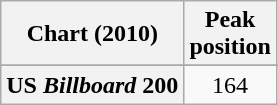<table class="wikitable sortable plainrowheaders" style="text-align:center">
<tr>
<th scope="col">Chart (2010)</th>
<th scope="col">Peak<br>position</th>
</tr>
<tr>
</tr>
<tr>
<th scope="row">US <em>Billboard</em> 200</th>
<td>164</td>
</tr>
</table>
